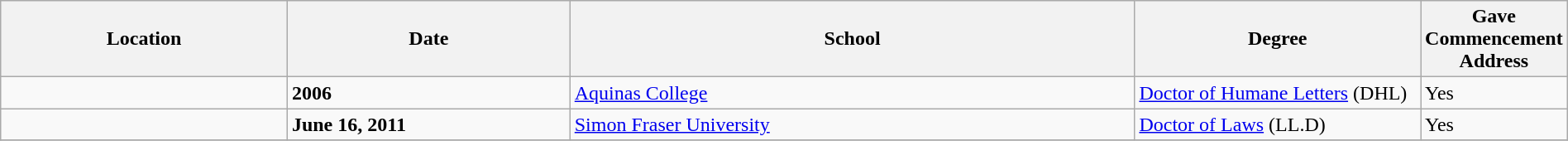<table class="wikitable" style="width:100%;">
<tr>
<th style="width:20%;">Location</th>
<th style="width:20%;">Date</th>
<th style="width:40%;">School</th>
<th style="width:20%;">Degree</th>
<th style="width:20%;">Gave Commencement Address</th>
</tr>
<tr>
<td></td>
<td><strong>2006</strong></td>
<td><a href='#'>Aquinas College</a></td>
<td><a href='#'>Doctor of Humane Letters</a> (DHL)</td>
<td>Yes</td>
</tr>
<tr>
<td></td>
<td><strong>June 16, 2011</strong></td>
<td><a href='#'>Simon Fraser University</a></td>
<td><a href='#'>Doctor of Laws</a> (LL.D)</td>
<td>Yes</td>
</tr>
<tr>
</tr>
</table>
